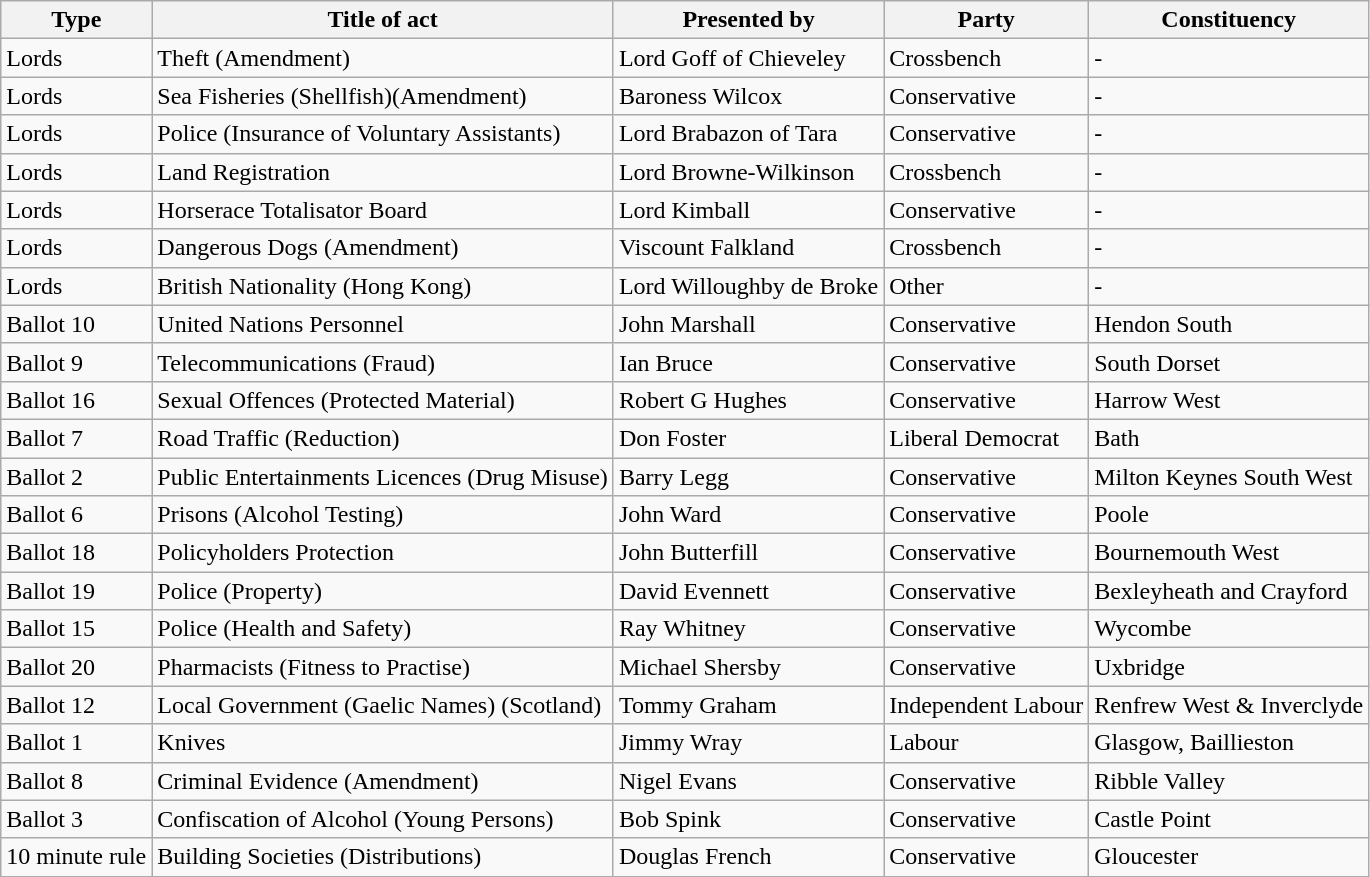<table class="wikitable">
<tr>
<th>Type</th>
<th>Title of act</th>
<th>Presented by</th>
<th>Party</th>
<th>Constituency</th>
</tr>
<tr |->
<td>Lords</td>
<td>Theft (Amendment)</td>
<td>Lord Goff of Chieveley</td>
<td>Crossbench</td>
<td>-</td>
</tr>
<tr>
<td>Lords</td>
<td>Sea Fisheries (Shellfish)(Amendment)</td>
<td>Baroness Wilcox</td>
<td>Conservative</td>
<td>-</td>
</tr>
<tr>
<td>Lords</td>
<td>Police (Insurance of Voluntary Assistants)</td>
<td>Lord Brabazon of Tara</td>
<td>Conservative</td>
<td>-</td>
</tr>
<tr>
<td>Lords</td>
<td>Land Registration</td>
<td>Lord Browne-Wilkinson</td>
<td>Crossbench</td>
<td>-</td>
</tr>
<tr>
<td>Lords</td>
<td>Horserace Totalisator Board</td>
<td>Lord Kimball</td>
<td>Conservative</td>
<td>-</td>
</tr>
<tr>
<td>Lords</td>
<td>Dangerous Dogs (Amendment)</td>
<td>Viscount Falkland</td>
<td>Crossbench</td>
<td>-</td>
</tr>
<tr>
<td>Lords</td>
<td>British Nationality (Hong Kong)</td>
<td>Lord Willoughby de Broke</td>
<td>Other</td>
<td>-</td>
</tr>
<tr>
<td>Ballot 10</td>
<td>United Nations Personnel</td>
<td>John Marshall</td>
<td>Conservative</td>
<td>Hendon South</td>
</tr>
<tr>
<td>Ballot 9</td>
<td>Telecommunications (Fraud)</td>
<td>Ian Bruce</td>
<td>Conservative</td>
<td>South Dorset</td>
</tr>
<tr>
<td>Ballot 16</td>
<td>Sexual Offences (Protected Material)</td>
<td>Robert G Hughes</td>
<td>Conservative</td>
<td>Harrow West</td>
</tr>
<tr>
<td>Ballot 7</td>
<td>Road Traffic (Reduction)</td>
<td>Don Foster</td>
<td>Liberal Democrat</td>
<td>Bath</td>
</tr>
<tr>
<td>Ballot 2</td>
<td>Public Entertainments Licences (Drug Misuse)</td>
<td>Barry Legg</td>
<td>Conservative</td>
<td>Milton Keynes South West</td>
</tr>
<tr>
<td>Ballot 6</td>
<td>Prisons (Alcohol Testing)</td>
<td>John Ward</td>
<td>Conservative</td>
<td>Poole</td>
</tr>
<tr>
<td>Ballot 18</td>
<td>Policyholders Protection</td>
<td>John Butterfill</td>
<td>Conservative</td>
<td>Bournemouth West</td>
</tr>
<tr>
<td>Ballot 19</td>
<td>Police (Property)</td>
<td>David Evennett</td>
<td>Conservative</td>
<td>Bexleyheath and Crayford</td>
</tr>
<tr>
<td>Ballot 15</td>
<td>Police (Health and Safety)</td>
<td>Ray Whitney</td>
<td>Conservative</td>
<td>Wycombe</td>
</tr>
<tr>
<td>Ballot 20</td>
<td>Pharmacists (Fitness to Practise)</td>
<td>Michael Shersby</td>
<td>Conservative</td>
<td>Uxbridge</td>
</tr>
<tr>
<td>Ballot 12</td>
<td>Local Government (Gaelic Names) (Scotland)</td>
<td>Tommy Graham</td>
<td>Independent Labour</td>
<td>Renfrew West & Inverclyde</td>
</tr>
<tr>
<td>Ballot 1</td>
<td>Knives</td>
<td>Jimmy Wray</td>
<td>Labour</td>
<td>Glasgow, Baillieston</td>
</tr>
<tr>
<td>Ballot 8</td>
<td>Criminal Evidence (Amendment)</td>
<td>Nigel Evans</td>
<td>Conservative</td>
<td>Ribble Valley</td>
</tr>
<tr>
<td>Ballot 3</td>
<td>Confiscation of Alcohol (Young Persons)</td>
<td>Bob Spink</td>
<td>Conservative</td>
<td>Castle Point</td>
</tr>
<tr>
<td>10 minute rule</td>
<td>Building Societies (Distributions)</td>
<td>Douglas French</td>
<td>Conservative</td>
<td>Gloucester</td>
</tr>
</table>
